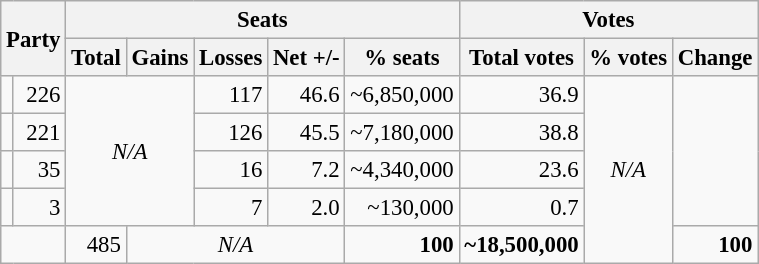<table class="wikitable sortable" style="text-align:right; font-size:95%;">
<tr>
<th colspan="2" rowspan="2">Party</th>
<th colspan="5">Seats</th>
<th colspan="3">Votes</th>
</tr>
<tr>
<th>Total</th>
<th>Gains</th>
<th>Losses</th>
<th>Net +/-</th>
<th>% seats</th>
<th>Total votes</th>
<th>% votes</th>
<th>Change</th>
</tr>
<tr>
<td></td>
<td align="right">226</td>
<td colspan="2" rowspan="4" style="text-align:center"><em>N/A</em></td>
<td align="right">117</td>
<td align="right">46.6</td>
<td align="right">~6,850,000</td>
<td align="right">36.9</td>
<td rowspan="5" style="text-align:center"><em>N/A</em></td>
</tr>
<tr>
<td></td>
<td align="right">221</td>
<td align="right">126</td>
<td align="right">45.5</td>
<td align="right">~7,180,000</td>
<td align="right">38.8</td>
</tr>
<tr>
<td></td>
<td align="right">35</td>
<td align="right">16</td>
<td align="right">7.2</td>
<td align="right">~4,340,000</td>
<td align="right">23.6</td>
</tr>
<tr>
<td></td>
<td align="right">3</td>
<td align="right">7</td>
<td align="right">2.0</td>
<td align="right">~130,000</td>
<td align="right">0.7</td>
</tr>
<tr>
<td colspan="2" style="text-align:right"></td>
<td align="right">485</td>
<td colspan="3" style="text-align:center"><em>N/A</em></td>
<td align="right"><strong>100</strong></td>
<td align="right"><strong>~18,500,000</strong></td>
<td align="right"><strong>100</strong></td>
</tr>
</table>
